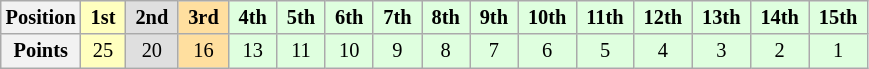<table class="wikitable" style="font-size:85%; text-align:center">
<tr>
<th>Position</th>
<td style="background:#ffffbf;"> <strong>1st</strong> </td>
<td style="background:#dfdfdf;"> <strong>2nd</strong> </td>
<td style="background:#ffdf9f;"> <strong>3rd</strong> </td>
<td style="background:#dfffdf;"> <strong>4th</strong> </td>
<td style="background:#dfffdf;"> <strong>5th</strong> </td>
<td style="background:#dfffdf;"> <strong>6th</strong> </td>
<td style="background:#dfffdf;"> <strong>7th</strong> </td>
<td style="background:#dfffdf;"> <strong>8th</strong> </td>
<td style="background:#dfffdf;"> <strong>9th</strong> </td>
<td style="background:#dfffdf;"> <strong>10th</strong> </td>
<td style="background:#dfffdf;"> <strong>11th</strong> </td>
<td style="background:#dfffdf;"> <strong>12th</strong> </td>
<td style="background:#dfffdf;"> <strong>13th</strong> </td>
<td style="background:#dfffdf;"> <strong>14th</strong> </td>
<td style="background:#dfffdf;"> <strong>15th</strong> </td>
</tr>
<tr>
<th>Points</th>
<td style="background:#ffffbf;">25</td>
<td style="background:#dfdfdf;">20</td>
<td style="background:#ffdf9f;">16</td>
<td style="background:#dfffdf;">13</td>
<td style="background:#dfffdf;">11</td>
<td style="background:#dfffdf;">10</td>
<td style="background:#dfffdf;">9</td>
<td style="background:#dfffdf;">8</td>
<td style="background:#dfffdf;">7</td>
<td style="background:#dfffdf;">6</td>
<td style="background:#dfffdf;">5</td>
<td style="background:#dfffdf;">4</td>
<td style="background:#dfffdf;">3</td>
<td style="background:#dfffdf;">2</td>
<td style="background:#dfffdf;">1</td>
</tr>
</table>
